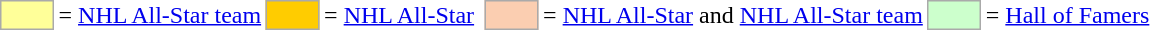<table>
<tr>
<td style="background-color:#FFFF99; border:1px solid #aaaaaa; width:2em;"></td>
<td>= <a href='#'>NHL All-Star team</a></td>
<td style="background-color:#FFCC00; border:1px solid #aaaaaa; width:2em;"></td>
<td>= <a href='#'>NHL All-Star</a></td>
<td></td>
<td style="background-color:#FBCEB1; border:1px solid #aaaaaa; width:2em;"></td>
<td>= <a href='#'>NHL All-Star</a>  and <a href='#'>NHL All-Star team</a></td>
<td style="background-color:#CCFFCC; border:1px solid #aaaaaa; width:2em;"></td>
<td>= <a href='#'>Hall of Famers</a></td>
</tr>
</table>
